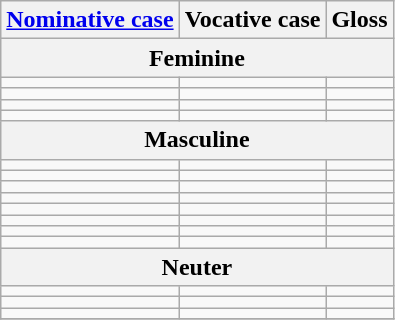<table class="wikitable">
<tr>
<th><a href='#'>Nominative case</a></th>
<th>Vocative case</th>
<th>Gloss</th>
</tr>
<tr>
<th colspan=3>Feminine</th>
</tr>
<tr>
<td></td>
<td></td>
<td></td>
</tr>
<tr>
<td></td>
<td></td>
<td></td>
</tr>
<tr>
<td></td>
<td></td>
<td></td>
</tr>
<tr>
<td></td>
<td></td>
<td></td>
</tr>
<tr>
<th colspan=3>Masculine</th>
</tr>
<tr>
<td></td>
<td></td>
<td></td>
</tr>
<tr>
<td></td>
<td></td>
<td></td>
</tr>
<tr>
<td></td>
<td></td>
<td></td>
</tr>
<tr>
<td></td>
<td></td>
<td></td>
</tr>
<tr>
<td></td>
<td></td>
<td></td>
</tr>
<tr>
<td></td>
<td></td>
<td></td>
</tr>
<tr>
<td></td>
<td></td>
<td></td>
</tr>
<tr>
<td></td>
<td></td>
<td></td>
</tr>
<tr>
<th colspan=3>Neuter</th>
</tr>
<tr>
<td></td>
<td></td>
<td></td>
</tr>
<tr>
<td></td>
<td></td>
<td></td>
</tr>
<tr>
<td></td>
<td></td>
<td></td>
</tr>
<tr>
</tr>
</table>
